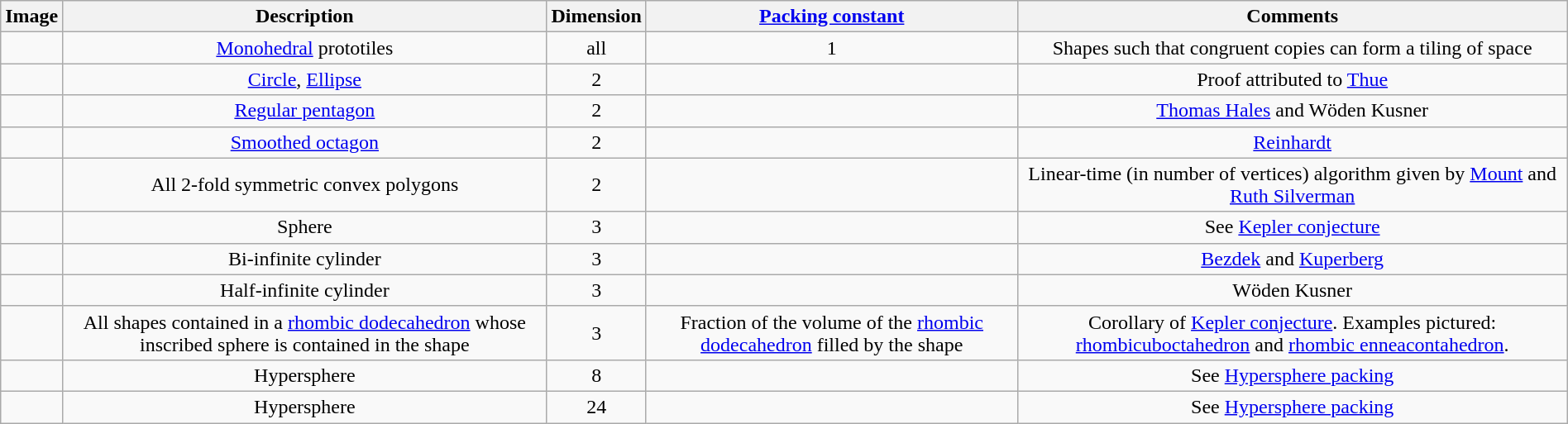<table class="wikitable" style="width:100%;border:0px;text-align:center;">
<tr>
<th>Image</th>
<th>Description</th>
<th>Dimension</th>
<th><a href='#'>Packing constant</a></th>
<th>Comments</th>
</tr>
<tr>
<td></td>
<td><a href='#'>Monohedral</a> prototiles</td>
<td>all</td>
<td>1</td>
<td>Shapes such that congruent copies can form a tiling of space</td>
</tr>
<tr>
<td></td>
<td><a href='#'>Circle</a>, <a href='#'>Ellipse</a></td>
<td>2</td>
<td></td>
<td>Proof attributed to <a href='#'>Thue</a></td>
</tr>
<tr>
<td></td>
<td><a href='#'>Regular pentagon</a></td>
<td>2</td>
<td></td>
<td><a href='#'>Thomas Hales</a> and Wöden Kusner</td>
</tr>
<tr>
<td></td>
<td><a href='#'>Smoothed octagon</a></td>
<td>2</td>
<td></td>
<td><a href='#'>Reinhardt</a></td>
</tr>
<tr>
<td></td>
<td>All 2-fold symmetric convex polygons</td>
<td>2</td>
<td></td>
<td>Linear-time (in number of vertices) algorithm given by <a href='#'>Mount</a> and <a href='#'>Ruth Silverman</a></td>
</tr>
<tr>
<td></td>
<td>Sphere</td>
<td>3</td>
<td></td>
<td>See <a href='#'>Kepler conjecture</a></td>
</tr>
<tr>
<td></td>
<td>Bi-infinite cylinder</td>
<td>3</td>
<td></td>
<td><a href='#'>Bezdek</a> and <a href='#'>Kuperberg</a></td>
</tr>
<tr>
<td></td>
<td>Half-infinite cylinder</td>
<td>3</td>
<td></td>
<td>Wöden Kusner</td>
</tr>
<tr>
<td> </td>
<td>All shapes contained in a <a href='#'>rhombic dodecahedron</a> whose inscribed sphere is contained in the shape</td>
<td>3</td>
<td>Fraction of the volume of the <a href='#'>rhombic dodecahedron</a> filled by the shape</td>
<td>Corollary of <a href='#'>Kepler conjecture</a>. Examples pictured: <a href='#'>rhombicuboctahedron</a> and <a href='#'>rhombic enneacontahedron</a>.</td>
</tr>
<tr>
<td></td>
<td>Hypersphere</td>
<td>8</td>
<td></td>
<td>See <a href='#'>Hypersphere packing</a></td>
</tr>
<tr>
<td></td>
<td>Hypersphere</td>
<td>24</td>
<td></td>
<td>See <a href='#'>Hypersphere packing</a></td>
</tr>
</table>
